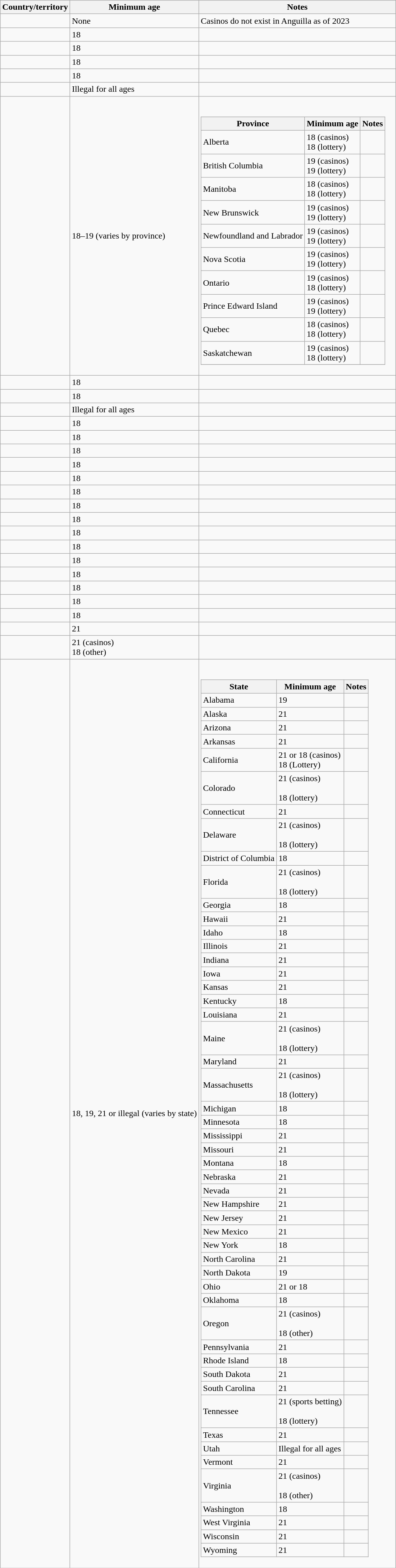<table class="wikitable sortable">
<tr>
<th>Country/territory</th>
<th>Minimum age</th>
<th class=unsortable>Notes</th>
</tr>
<tr>
<td></td>
<td>None</td>
<td>Casinos do not exist in Anguilla as of 2023</td>
</tr>
<tr>
<td></td>
<td>18</td>
<td></td>
</tr>
<tr>
<td></td>
<td>18</td>
<td></td>
</tr>
<tr>
<td></td>
<td>18</td>
<td></td>
</tr>
<tr>
<td></td>
<td>18</td>
<td></td>
</tr>
<tr>
<td></td>
<td>Illegal for all ages</td>
<td></td>
</tr>
<tr>
<td></td>
<td>18–19 (varies by province)</td>
<td><br><table class="wikitable sortable mw-collapsible mw-collapsed">
<tr>
<th>Province</th>
<th>Minimum age</th>
<th>Notes</th>
</tr>
<tr>
<td>Alberta</td>
<td>18 (casinos)<br> 18 (lottery)</td>
<td></td>
</tr>
<tr>
<td>British Columbia</td>
<td>19 (casinos)<br> 19 (lottery)</td>
<td></td>
</tr>
<tr>
<td>Manitoba</td>
<td>18 (casinos)<br> 18 (lottery)</td>
<td></td>
</tr>
<tr>
<td>New Brunswick</td>
<td>19 (casinos)<br> 19 (lottery)</td>
<td></td>
</tr>
<tr>
<td>Newfoundland and Labrador</td>
<td>19 (casinos)<br> 19 (lottery)</td>
<td></td>
</tr>
<tr>
<td>Nova Scotia</td>
<td>19 (casinos)<br> 19 (lottery)</td>
<td></td>
</tr>
<tr>
<td>Ontario</td>
<td>19 (casinos)<br> 18 (lottery)</td>
<td></td>
</tr>
<tr>
<td>Prince Edward Island</td>
<td>19 (casinos)<br> 19 (lottery)</td>
<td></td>
</tr>
<tr>
<td>Quebec</td>
<td>18 (casinos)<br> 18 (lottery)</td>
<td></td>
</tr>
<tr>
<td>Saskatchewan</td>
<td>19 (casinos)<br> 18 (lottery)</td>
<td></td>
</tr>
<tr>
</tr>
</table>
</td>
</tr>
<tr>
<td></td>
<td>18</td>
<td></td>
</tr>
<tr>
<td></td>
<td>18</td>
<td></td>
</tr>
<tr This law is often not enforced>
<td></td>
<td>Illegal for all ages</td>
<td></td>
</tr>
<tr>
<td></td>
<td>18</td>
<td></td>
</tr>
<tr>
<td></td>
<td>18</td>
<td></td>
</tr>
<tr>
<td></td>
<td>18</td>
<td></td>
</tr>
<tr>
<td></td>
<td>18</td>
<td></td>
</tr>
<tr>
<td></td>
<td>18</td>
<td></td>
</tr>
<tr>
<td></td>
<td>18</td>
<td></td>
</tr>
<tr>
<td></td>
<td>18</td>
<td></td>
</tr>
<tr>
<td></td>
<td>18</td>
<td></td>
</tr>
<tr>
<td></td>
<td>18</td>
<td></td>
</tr>
<tr>
<td></td>
<td>18</td>
<td></td>
</tr>
<tr>
<td></td>
<td>18</td>
<td></td>
</tr>
<tr>
<td></td>
<td>18</td>
<td></td>
</tr>
<tr>
<td></td>
<td>18</td>
<td></td>
</tr>
<tr>
<td></td>
<td>18</td>
<td></td>
</tr>
<tr>
<td></td>
<td>18</td>
<td></td>
</tr>
<tr>
<td></td>
<td>21</td>
<td></td>
</tr>
<tr>
<td></td>
<td>21 (casinos)<br>18 (other)</td>
<td></td>
</tr>
<tr>
<td></td>
<td>18, 19, 21 or illegal (varies by state)</td>
<td><br><table class="wikitable sortable mw-collapsible mw-collapsed">
<tr>
<th>State</th>
<th>Minimum age</th>
<th class=unsortable>Notes</th>
</tr>
<tr>
<td>Alabama</td>
<td>19</td>
<td></td>
</tr>
<tr>
<td>Alaska</td>
<td>21</td>
<td></td>
</tr>
<tr>
<td>Arizona</td>
<td>21</td>
<td></td>
</tr>
<tr>
<td>Arkansas</td>
<td>21</td>
<td></td>
</tr>
<tr>
<td>California</td>
<td>21 or 18 (casinos)<br>18 (Lottery)</td>
<td></td>
</tr>
<tr>
<td>Colorado</td>
<td>21 (casinos) <br><br>18 (lottery)</td>
<td></td>
</tr>
<tr>
<td>Connecticut</td>
<td>21</td>
<td></td>
</tr>
<tr>
<td>Delaware</td>
<td>21 (casinos) <br><br>18 (lottery)</td>
<td></td>
</tr>
<tr>
<td>District of Columbia</td>
<td>18</td>
<td></td>
</tr>
<tr>
<td>Florida</td>
<td>21 (casinos) <br><br>18 (lottery)</td>
<td></td>
</tr>
<tr>
<td>Georgia</td>
<td>18</td>
<td></td>
</tr>
<tr>
<td>Hawaii</td>
<td>21</td>
<td></td>
</tr>
<tr>
<td>Idaho</td>
<td>18</td>
<td></td>
</tr>
<tr>
<td>Illinois</td>
<td>21</td>
<td></td>
</tr>
<tr>
<td>Indiana</td>
<td>21</td>
<td></td>
</tr>
<tr>
<td>Iowa</td>
<td>21</td>
<td></td>
</tr>
<tr>
<td>Kansas</td>
<td>21</td>
<td></td>
</tr>
<tr>
<td>Kentucky</td>
<td>18</td>
<td></td>
</tr>
<tr>
<td>Louisiana</td>
<td>21</td>
<td></td>
</tr>
<tr>
<td>Maine</td>
<td>21 (casinos) <br><br>18 (lottery)</td>
<td></td>
</tr>
<tr>
<td>Maryland</td>
<td>21</td>
<td></td>
</tr>
<tr>
<td>Massachusetts</td>
<td>21 (casinos) <br><br>18 (lottery)</td>
<td></td>
</tr>
<tr>
<td>Michigan</td>
<td>18</td>
<td></td>
</tr>
<tr>
<td>Minnesota</td>
<td>18</td>
<td></td>
</tr>
<tr>
<td>Mississippi</td>
<td>21</td>
<td></td>
</tr>
<tr>
<td>Missouri</td>
<td>21</td>
<td></td>
</tr>
<tr>
<td>Montana</td>
<td>18</td>
<td></td>
</tr>
<tr>
<td>Nebraska</td>
<td>21</td>
<td></td>
</tr>
<tr>
<td>Nevada</td>
<td>21</td>
<td></td>
</tr>
<tr>
<td>New Hampshire</td>
<td>21</td>
<td></td>
</tr>
<tr>
<td>New Jersey</td>
<td>21</td>
<td></td>
</tr>
<tr>
<td>New Mexico</td>
<td>21</td>
<td></td>
</tr>
<tr>
<td>New York</td>
<td>18</td>
<td></td>
</tr>
<tr>
<td>North Carolina</td>
<td>21</td>
<td></td>
</tr>
<tr>
<td>North Dakota</td>
<td>19</td>
<td></td>
</tr>
<tr>
<td>Ohio</td>
<td>21 or 18</td>
<td></td>
</tr>
<tr>
<td>Oklahoma</td>
<td>18</td>
<td></td>
</tr>
<tr>
<td>Oregon</td>
<td>21 (casinos) <br><br>18 (other)</td>
<td></td>
</tr>
<tr>
<td>Pennsylvania</td>
<td>21</td>
<td></td>
</tr>
<tr>
<td>Rhode Island</td>
<td>18</td>
<td></td>
</tr>
<tr>
<td>South Dakota</td>
<td>21</td>
<td></td>
</tr>
<tr>
<td>South Carolina</td>
<td>21</td>
<td></td>
</tr>
<tr>
<td>Tennessee</td>
<td>21 (sports betting) <br><br>18 (lottery)</td>
<td></td>
</tr>
<tr>
<td>Texas</td>
<td>21</td>
<td></td>
</tr>
<tr>
<td>Utah</td>
<td>Illegal for all ages</td>
<td></td>
</tr>
<tr>
<td>Vermont</td>
<td>21</td>
<td></td>
</tr>
<tr>
<td>Virginia</td>
<td>21 (casinos) <br><br>18 (other)</td>
<td></td>
</tr>
<tr>
<td>Washington</td>
<td>18</td>
<td></td>
</tr>
<tr>
<td>West Virginia</td>
<td>21</td>
<td></td>
</tr>
<tr>
<td>Wisconsin</td>
<td>21</td>
<td></td>
</tr>
<tr>
<td>Wyoming</td>
<td>21</td>
<td></td>
</tr>
</table>
</td>
</tr>
</table>
